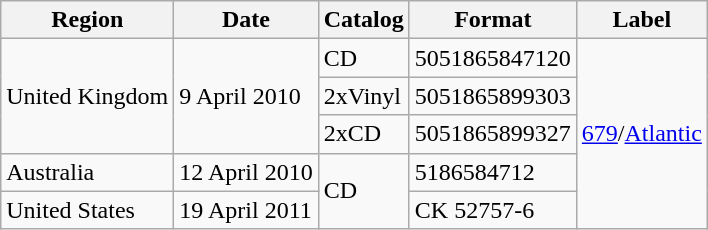<table class="wikitable sortable">
<tr>
<th>Region</th>
<th>Date</th>
<th>Catalog</th>
<th>Format</th>
<th>Label</th>
</tr>
<tr>
<td rowspan="3">United Kingdom</td>
<td rowspan="3">9 April 2010</td>
<td>CD</td>
<td>5051865847120</td>
<td rowspan="5"><a href='#'>679</a>/<a href='#'>Atlantic</a></td>
</tr>
<tr>
<td>2xVinyl</td>
<td>5051865899303</td>
</tr>
<tr>
<td>2xCD</td>
<td>5051865899327</td>
</tr>
<tr>
<td>Australia</td>
<td>12 April 2010</td>
<td rowspan="2">CD</td>
<td>5186584712</td>
</tr>
<tr>
<td>United States</td>
<td>19 April 2011</td>
<td>CK 52757-6</td>
</tr>
</table>
